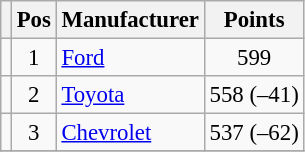<table class="wikitable" style="font-size: 95%">
<tr>
<th></th>
<th>Pos</th>
<th>Manufacturer</th>
<th>Points</th>
</tr>
<tr>
<td align="left"></td>
<td style="text-align:center;">1</td>
<td><a href='#'>Ford</a></td>
<td style="text-align:center;">599</td>
</tr>
<tr>
<td align="left"></td>
<td style="text-align:center;">2</td>
<td><a href='#'>Toyota</a></td>
<td style="text-align:center;">558 (–41)</td>
</tr>
<tr>
<td align="left"></td>
<td style="text-align:center;">3</td>
<td><a href='#'>Chevrolet</a></td>
<td style="text-align:center;">537 (–62)</td>
</tr>
<tr class="sortbottom">
</tr>
</table>
